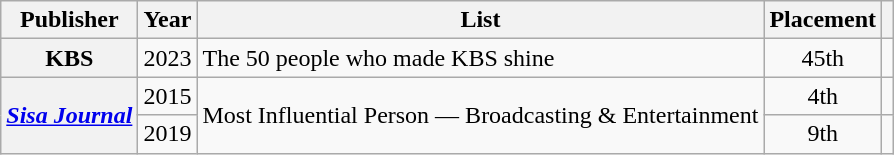<table class="wikitable plainrowheaders sortable">
<tr>
<th scope="col">Publisher</th>
<th scope="col">Year</th>
<th scope="col">List</th>
<th scope="col">Placement</th>
<th scope="col" class="unsortable"></th>
</tr>
<tr>
<th scope="row">KBS</th>
<td>2023</td>
<td>The 50 people who made KBS shine</td>
<td style="text-align:center">45th</td>
<td></td>
</tr>
<tr>
<th rowspan="2" scope="row"><em><a href='#'>Sisa Journal</a></em></th>
<td>2015</td>
<td rowspan="2">Most Influential Person — Broadcasting & Entertainment</td>
<td style="text-align:center">4th</td>
<td></td>
</tr>
<tr>
<td>2019</td>
<td style="text-align:center">9th</td>
<td></td>
</tr>
</table>
